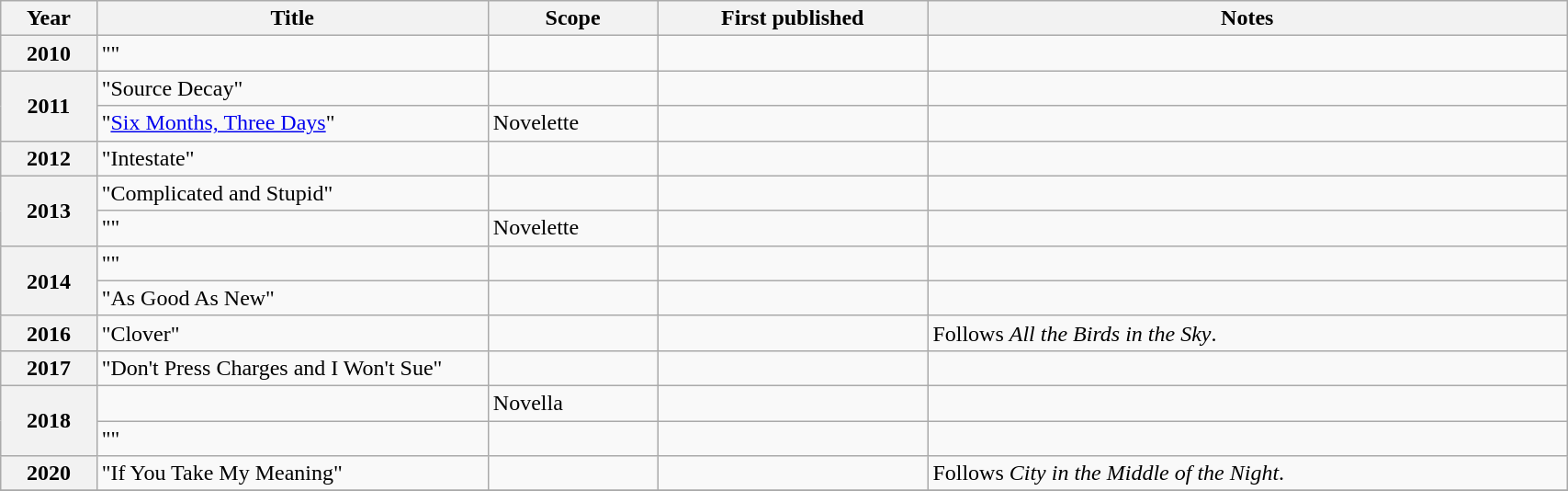<table class='wikitable sortable' width='90%'>
<tr>
<th>Year</th>
<th width="25%">Title</th>
<th>Scope</th>
<th>First published</th>
<th>Notes</th>
</tr>
<tr>
<th>2010</th>
<td>""</td>
<td></td>
<td></td>
<td></td>
</tr>
<tr>
<th rowspan="2">2011</th>
<td>"Source Decay"</td>
<td></td>
<td></td>
<td></td>
</tr>
<tr>
<td>"<a href='#'>Six Months, Three Days</a>"</td>
<td>Novelette</td>
<td></td>
<td></td>
</tr>
<tr>
<th>2012</th>
<td>"Intestate"</td>
<td></td>
<td></td>
<td></td>
</tr>
<tr>
<th rowspan="2">2013</th>
<td>"Complicated and Stupid"</td>
<td></td>
<td></td>
<td></td>
</tr>
<tr>
<td>""</td>
<td>Novelette</td>
<td></td>
<td></td>
</tr>
<tr>
<th rowspan="2">2014</th>
<td>""</td>
<td></td>
<td></td>
<td></td>
</tr>
<tr>
<td>"As Good As New"</td>
<td></td>
<td></td>
<td></td>
</tr>
<tr>
<th>2016</th>
<td>"Clover"</td>
<td></td>
<td></td>
<td>Follows <em>All the Birds in the Sky</em>.</td>
</tr>
<tr>
<th>2017</th>
<td>"Don't Press Charges and I Won't Sue"</td>
<td></td>
<td></td>
<td></td>
</tr>
<tr>
<th rowspan="2">2018</th>
<td></td>
<td>Novella</td>
<td></td>
<td></td>
</tr>
<tr>
<td>""</td>
<td></td>
<td></td>
<td></td>
</tr>
<tr>
<th>2020</th>
<td>"If You Take My Meaning"</td>
<td></td>
<td></td>
<td>Follows <em>City in the Middle of the Night</em>.</td>
</tr>
<tr>
</tr>
</table>
